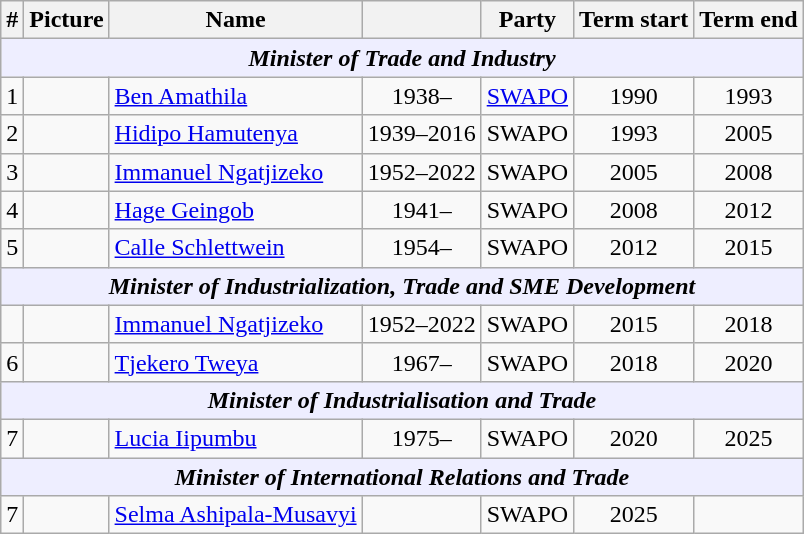<table class="wikitable" style="text-align:center;">
<tr>
<th>#</th>
<th>Picture</th>
<th>Name</th>
<th></th>
<th>Party</th>
<th>Term start</th>
<th>Term end</th>
</tr>
<tr>
<th style="background:#EEEEFF" align="center" colspan="7"><em>Minister of Trade and Industry</em></th>
</tr>
<tr>
<td>1</td>
<td></td>
<td style="text-align:left;"><a href='#'>Ben Amathila</a></td>
<td>1938–</td>
<td><a href='#'>SWAPO</a></td>
<td>1990</td>
<td>1993</td>
</tr>
<tr>
<td>2</td>
<td></td>
<td style="text-align:left;"><a href='#'>Hidipo Hamutenya</a></td>
<td>1939–2016</td>
<td>SWAPO</td>
<td>1993</td>
<td>2005</td>
</tr>
<tr>
<td>3</td>
<td></td>
<td style="text-align:left;"><a href='#'>Immanuel Ngatjizeko</a></td>
<td>1952–2022</td>
<td>SWAPO</td>
<td>2005</td>
<td>2008</td>
</tr>
<tr>
<td>4</td>
<td></td>
<td style="text-align:left;"><a href='#'>Hage Geingob</a></td>
<td>1941–</td>
<td>SWAPO</td>
<td>2008</td>
<td>2012</td>
</tr>
<tr>
<td>5</td>
<td></td>
<td style="text-align:left;"><a href='#'>Calle Schlettwein</a></td>
<td>1954–</td>
<td>SWAPO</td>
<td>2012</td>
<td>2015</td>
</tr>
<tr>
<th style="background:#EEEEFF" align="center" colspan="7"><em>Minister of Industrialization, Trade and SME Development</em></th>
</tr>
<tr>
<td></td>
<td></td>
<td style="text-align:left;"><a href='#'>Immanuel Ngatjizeko</a></td>
<td>1952–2022</td>
<td>SWAPO</td>
<td>2015</td>
<td>2018</td>
</tr>
<tr>
<td>6</td>
<td></td>
<td style="text-align:left;"><a href='#'>Tjekero Tweya</a></td>
<td>1967–</td>
<td>SWAPO</td>
<td>2018</td>
<td>2020</td>
</tr>
<tr>
<th style="background:#EEEEFF" align="center" colspan="7"><em>Minister of Industrialisation and Trade</em></th>
</tr>
<tr>
<td>7</td>
<td></td>
<td style="text-align:left;"><a href='#'>Lucia Iipumbu</a></td>
<td>1975–</td>
<td>SWAPO</td>
<td>2020</td>
<td>2025</td>
</tr>
<tr>
<th style="background:#EEEEFF" align="center" colspan="7"><em>Minister of International Relations and Trade</em></th>
</tr>
<tr>
<td>7</td>
<td></td>
<td style="text-align:left;"><a href='#'>Selma Ashipala-Musavyi</a></td>
<td></td>
<td>SWAPO</td>
<td>2025</td>
<td></td>
</tr>
</table>
